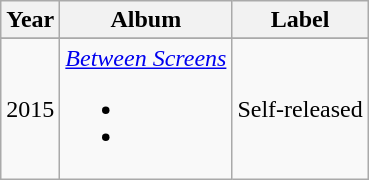<table class=wikitable style=text-align:center;>
<tr>
<th rowspan=1>Year</th>
<th rowspan=1>Album</th>
<th rowspan=1>Label</th>
</tr>
<tr style=font-size:smaller;>
</tr>
<tr>
<td>2015</td>
<td align=left><em><a href='#'>Between Screens</a></em><br><ul><li></li><li></li></ul></td>
<td>Self-released</td>
</tr>
</table>
